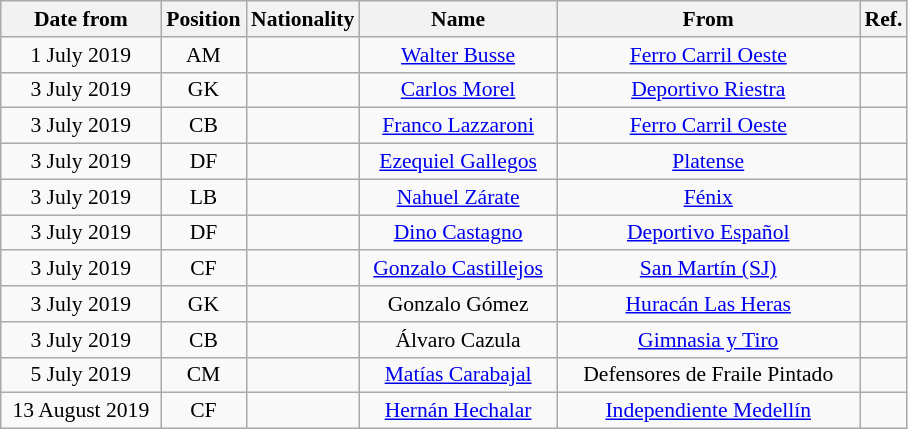<table class="wikitable" style="text-align:center; font-size:90%; ">
<tr>
<th style="background:#; color:#; width:100px;">Date from</th>
<th style="background:#; color:#; width:50px;">Position</th>
<th style="background:#; color:#; width:50px;">Nationality</th>
<th style="background:#; color:#; width:125px;">Name</th>
<th style="background:#; color:#; width:195px;">From</th>
<th style="background:#; color:#; width:25px;">Ref.</th>
</tr>
<tr>
<td>1 July 2019</td>
<td>AM</td>
<td></td>
<td><a href='#'>Walter Busse</a></td>
<td> <a href='#'>Ferro Carril Oeste</a></td>
<td></td>
</tr>
<tr>
<td>3 July 2019</td>
<td>GK</td>
<td></td>
<td><a href='#'>Carlos Morel</a></td>
<td> <a href='#'>Deportivo Riestra</a></td>
<td></td>
</tr>
<tr>
<td>3 July 2019</td>
<td>CB</td>
<td></td>
<td><a href='#'>Franco Lazzaroni</a></td>
<td> <a href='#'>Ferro Carril Oeste</a></td>
<td></td>
</tr>
<tr>
<td>3 July 2019</td>
<td>DF</td>
<td></td>
<td><a href='#'>Ezequiel Gallegos</a></td>
<td> <a href='#'>Platense</a></td>
<td></td>
</tr>
<tr>
<td>3 July 2019</td>
<td>LB</td>
<td></td>
<td><a href='#'>Nahuel Zárate</a></td>
<td> <a href='#'>Fénix</a></td>
<td></td>
</tr>
<tr>
<td>3 July 2019</td>
<td>DF</td>
<td></td>
<td><a href='#'>Dino Castagno</a></td>
<td> <a href='#'>Deportivo Español</a></td>
<td></td>
</tr>
<tr>
<td>3 July 2019</td>
<td>CF</td>
<td></td>
<td><a href='#'>Gonzalo Castillejos</a></td>
<td> <a href='#'>San Martín (SJ)</a></td>
<td></td>
</tr>
<tr>
<td>3 July 2019</td>
<td>GK</td>
<td></td>
<td>Gonzalo Gómez</td>
<td> <a href='#'>Huracán Las Heras</a></td>
<td></td>
</tr>
<tr>
<td>3 July 2019</td>
<td>CB</td>
<td></td>
<td>Álvaro Cazula</td>
<td> <a href='#'>Gimnasia y Tiro</a></td>
<td></td>
</tr>
<tr>
<td>5 July 2019</td>
<td>CM</td>
<td></td>
<td><a href='#'>Matías Carabajal</a></td>
<td> Defensores de Fraile Pintado</td>
<td></td>
</tr>
<tr>
<td>13 August 2019</td>
<td>CF</td>
<td></td>
<td><a href='#'>Hernán Hechalar</a></td>
<td> <a href='#'>Independiente Medellín</a></td>
<td></td>
</tr>
</table>
